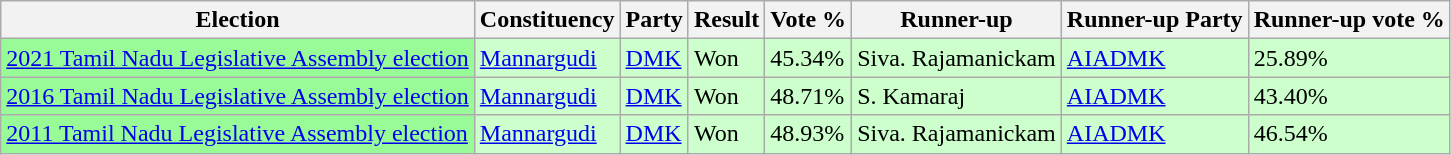<table class="wikitable">
<tr>
<th>Election</th>
<th>Constituency</th>
<th>Party</th>
<th>Result</th>
<th>Vote %</th>
<th>Runner-up</th>
<th>Runner-up Party</th>
<th>Runner-up vote %</th>
</tr>
<tr style="background:#cfc;">
<td bgcolor=#98FB98><a href='#'>2021 Tamil Nadu Legislative Assembly election</a></td>
<td><a href='#'>Mannargudi</a></td>
<td><a href='#'>DMK</a></td>
<td>Won</td>
<td>45.34%</td>
<td>Siva. Rajamanickam</td>
<td><a href='#'>AIADMK</a></td>
<td>25.89%</td>
</tr>
<tr style="background:#cfc;">
<td bgcolor=#98FB98><a href='#'>2016 Tamil Nadu Legislative Assembly election</a></td>
<td><a href='#'>Mannargudi</a></td>
<td><a href='#'>DMK</a></td>
<td>Won</td>
<td>48.71%</td>
<td>S. Kamaraj</td>
<td><a href='#'>AIADMK</a></td>
<td>43.40%</td>
</tr>
<tr style="background:#cfc;">
<td bgcolor=#98FB98><a href='#'>2011 Tamil Nadu Legislative Assembly election</a></td>
<td><a href='#'>Mannargudi</a></td>
<td><a href='#'>DMK</a></td>
<td>Won</td>
<td>48.93%</td>
<td>Siva. Rajamanickam</td>
<td><a href='#'>AIADMK</a></td>
<td>46.54%</td>
</tr>
</table>
